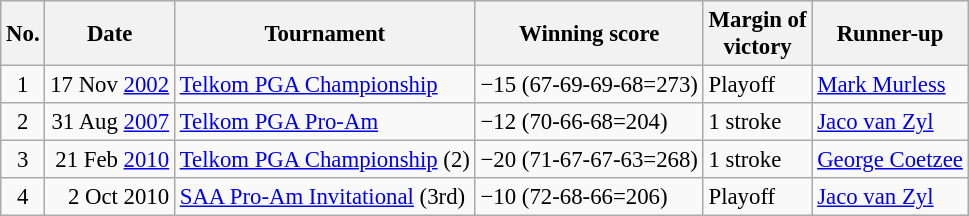<table class="wikitable" style="font-size:95%;">
<tr>
<th>No.</th>
<th>Date</th>
<th>Tournament</th>
<th>Winning score</th>
<th>Margin of<br>victory</th>
<th>Runner-up</th>
</tr>
<tr>
<td align=center>1</td>
<td align=right>17 Nov <a href='#'>2002</a></td>
<td><a href='#'>Telkom PGA Championship</a></td>
<td>−15 (67-69-69-68=273)</td>
<td>Playoff</td>
<td> <a href='#'>Mark Murless</a></td>
</tr>
<tr>
<td align=center>2</td>
<td align=right>31 Aug <a href='#'>2007</a></td>
<td><a href='#'>Telkom PGA Pro-Am</a></td>
<td>−12 (70-66-68=204)</td>
<td>1 stroke</td>
<td> <a href='#'>Jaco van Zyl</a></td>
</tr>
<tr>
<td align=center>3</td>
<td align=right>21 Feb <a href='#'>2010</a></td>
<td><a href='#'>Telkom PGA Championship</a> (2)</td>
<td>−20 (71-67-67-63=268)</td>
<td>1 stroke</td>
<td> <a href='#'>George Coetzee</a></td>
</tr>
<tr>
<td align=center>4</td>
<td align=right>2 Oct 2010</td>
<td><a href='#'>SAA Pro-Am Invitational</a> (3rd)</td>
<td>−10 (72-68-66=206)</td>
<td>Playoff</td>
<td> <a href='#'>Jaco van Zyl</a></td>
</tr>
</table>
